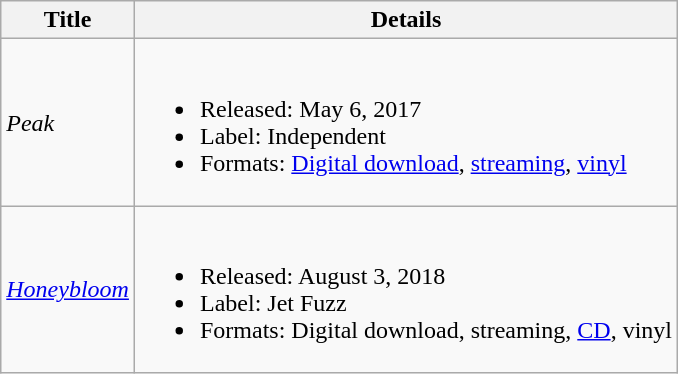<table class="wikitable">
<tr>
<th>Title</th>
<th>Details</th>
</tr>
<tr>
<td><em>Peak</em></td>
<td><br><ul><li>Released: May 6, 2017</li><li>Label: Independent</li><li>Formats: <a href='#'>Digital download</a>, <a href='#'>streaming</a>, <a href='#'>vinyl</a></li></ul></td>
</tr>
<tr>
<td><em><a href='#'>Honeybloom</a></em></td>
<td><br><ul><li>Released: August 3, 2018</li><li>Label: Jet Fuzz</li><li>Formats: Digital download, streaming, <a href='#'>CD</a>, vinyl</li></ul></td>
</tr>
</table>
